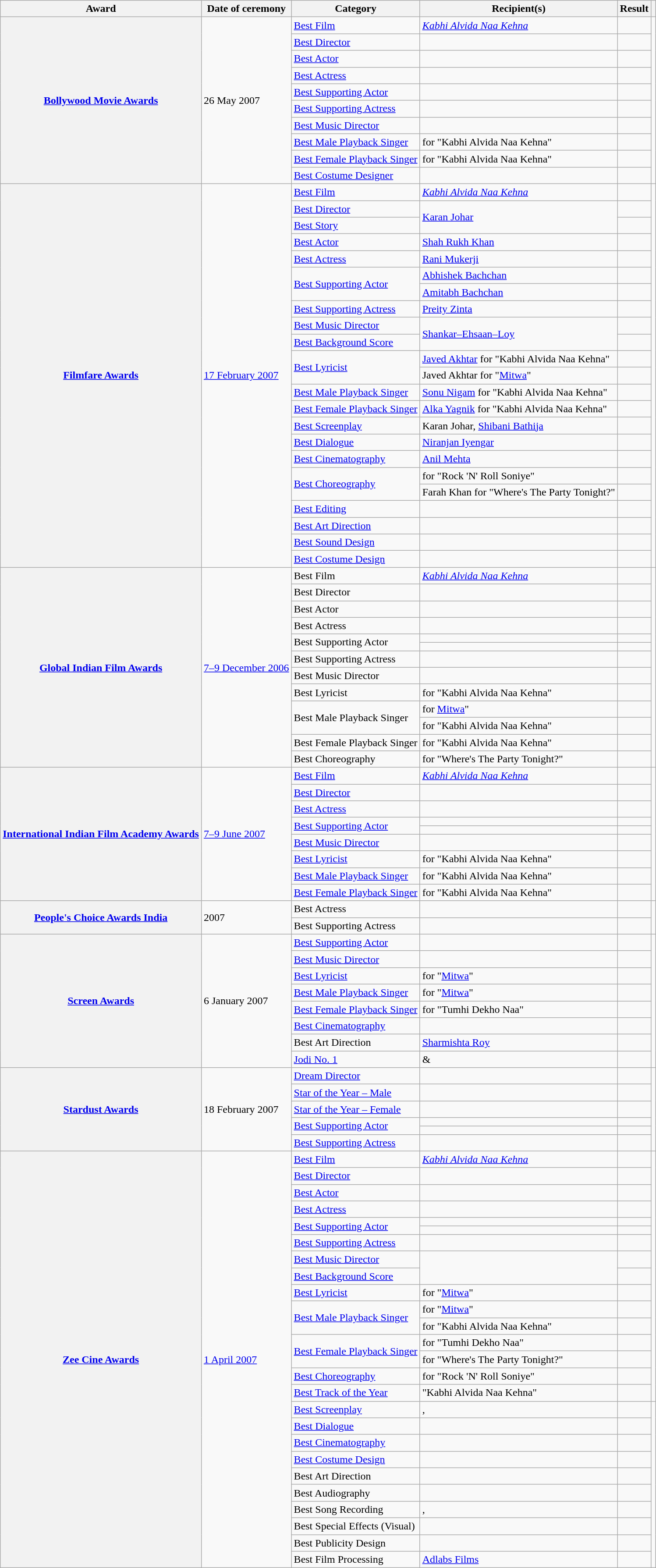<table class="wikitable plainrowheaders sortable">
<tr>
<th scope="col">Award</th>
<th scope="col">Date of ceremony</th>
<th scope="col">Category</th>
<th scope="col">Recipient(s)</th>
<th scope="col">Result</th>
<th scope="col" class="unsortable"></th>
</tr>
<tr>
<th rowspan="10" scope="row"><a href='#'>Bollywood Movie Awards</a></th>
<td rowspan="10">26 May 2007</td>
<td><a href='#'>Best Film</a></td>
<td><em><a href='#'>Kabhi Alvida Naa Kehna</a></em></td>
<td></td>
<td rowspan="10" style="text-align:center;"></td>
</tr>
<tr>
<td><a href='#'>Best Director</a></td>
<td></td>
<td></td>
</tr>
<tr>
<td><a href='#'>Best Actor</a></td>
<td></td>
<td></td>
</tr>
<tr>
<td><a href='#'>Best Actress</a></td>
<td></td>
<td></td>
</tr>
<tr>
<td><a href='#'>Best Supporting Actor</a></td>
<td></td>
<td></td>
</tr>
<tr>
<td><a href='#'>Best Supporting Actress</a></td>
<td></td>
<td></td>
</tr>
<tr>
<td><a href='#'>Best Music Director</a></td>
<td></td>
<td></td>
</tr>
<tr>
<td><a href='#'>Best Male Playback Singer</a></td>
<td> for "Kabhi Alvida Naa Kehna"</td>
<td></td>
</tr>
<tr>
<td><a href='#'>Best Female Playback Singer</a></td>
<td> for "Kabhi Alvida Naa Kehna"</td>
<td></td>
</tr>
<tr>
<td><a href='#'>Best Costume Designer</a></td>
<td></td>
<td></td>
</tr>
<tr>
<th scope="row" rowspan="23"><a href='#'>Filmfare Awards</a></th>
<td rowspan="23"><a href='#'>17 February 2007</a></td>
<td><a href='#'>Best Film</a></td>
<td><em><a href='#'>Kabhi Alvida Naa Kehna</a></em></td>
<td></td>
<td style="text-align:center;" rowspan="23"></td>
</tr>
<tr>
<td><a href='#'>Best Director</a></td>
<td rowspan="2"><a href='#'>Karan Johar</a></td>
<td></td>
</tr>
<tr>
<td><a href='#'>Best Story</a></td>
<td></td>
</tr>
<tr>
<td><a href='#'>Best Actor</a></td>
<td><a href='#'>Shah Rukh Khan</a></td>
<td></td>
</tr>
<tr>
<td><a href='#'>Best Actress</a></td>
<td><a href='#'>Rani Mukerji</a></td>
<td></td>
</tr>
<tr>
<td rowspan="2"><a href='#'>Best Supporting Actor</a></td>
<td><a href='#'>Abhishek Bachchan</a></td>
<td></td>
</tr>
<tr>
<td><a href='#'>Amitabh Bachchan</a></td>
<td></td>
</tr>
<tr>
<td><a href='#'>Best Supporting Actress</a></td>
<td><a href='#'>Preity Zinta</a></td>
<td></td>
</tr>
<tr>
<td><a href='#'>Best Music Director</a></td>
<td rowspan="2"><a href='#'>Shankar–Ehsaan–Loy</a></td>
<td></td>
</tr>
<tr>
<td><a href='#'>Best Background Score</a></td>
<td></td>
</tr>
<tr>
<td rowspan="2"><a href='#'>Best Lyricist</a></td>
<td><a href='#'>Javed Akhtar</a> for "Kabhi Alvida Naa Kehna"</td>
<td></td>
</tr>
<tr>
<td>Javed Akhtar for "<a href='#'>Mitwa</a>"</td>
<td></td>
</tr>
<tr>
<td><a href='#'>Best Male Playback Singer</a></td>
<td><a href='#'>Sonu Nigam</a> for "Kabhi Alvida Naa Kehna"</td>
<td></td>
</tr>
<tr>
<td><a href='#'>Best Female Playback Singer</a></td>
<td><a href='#'>Alka Yagnik</a> for "Kabhi Alvida Naa Kehna"</td>
<td></td>
</tr>
<tr>
<td><a href='#'>Best Screenplay</a></td>
<td>Karan Johar, <a href='#'>Shibani Bathija</a></td>
<td></td>
</tr>
<tr>
<td><a href='#'>Best Dialogue</a></td>
<td><a href='#'>Niranjan Iyengar</a></td>
<td></td>
</tr>
<tr>
<td><a href='#'>Best Cinematography</a></td>
<td><a href='#'>Anil Mehta</a></td>
<td></td>
</tr>
<tr>
<td rowspan="2"><a href='#'>Best Choreography</a></td>
<td> for "Rock 'N' Roll Soniye"</td>
<td></td>
</tr>
<tr>
<td>Farah Khan for "Where's The Party Tonight?"</td>
<td></td>
</tr>
<tr>
<td><a href='#'>Best Editing</a></td>
<td></td>
<td></td>
</tr>
<tr>
<td><a href='#'>Best Art Direction</a></td>
<td></td>
<td></td>
</tr>
<tr>
<td><a href='#'>Best Sound Design</a></td>
<td></td>
<td></td>
</tr>
<tr>
<td><a href='#'>Best Costume Design</a></td>
<td></td>
<td></td>
</tr>
<tr>
<th rowspan="13" scope="row"><a href='#'>Global Indian Film Awards</a></th>
<td rowspan="13"><a href='#'>7–9 December 2006</a></td>
<td>Best Film</td>
<td><em><a href='#'>Kabhi Alvida Naa Kehna</a></em></td>
<td></td>
<td rowspan="13" style="text-align:center;"></td>
</tr>
<tr>
<td>Best Director</td>
<td></td>
<td></td>
</tr>
<tr>
<td>Best Actor</td>
<td></td>
<td></td>
</tr>
<tr>
<td>Best Actress</td>
<td></td>
<td></td>
</tr>
<tr>
<td rowspan="2">Best Supporting Actor</td>
<td></td>
<td></td>
</tr>
<tr>
<td></td>
<td></td>
</tr>
<tr>
<td>Best Supporting Actress</td>
<td></td>
<td></td>
</tr>
<tr>
<td>Best Music Director</td>
<td></td>
<td></td>
</tr>
<tr>
<td>Best Lyricist</td>
<td> for "Kabhi Alvida Naa Kehna"</td>
<td></td>
</tr>
<tr>
<td rowspan="2">Best Male Playback Singer</td>
<td> for <a href='#'>Mitwa</a>"</td>
<td></td>
</tr>
<tr>
<td> for "Kabhi Alvida Naa Kehna"</td>
<td></td>
</tr>
<tr>
<td>Best Female Playback Singer</td>
<td> for "Kabhi Alvida Naa Kehna"</td>
<td></td>
</tr>
<tr>
<td>Best Choreography</td>
<td> for "Where's The Party Tonight?"</td>
<td></td>
</tr>
<tr>
<th scope="row" rowspan="9"><a href='#'>International Indian Film Academy Awards</a></th>
<td rowspan="9"><a href='#'>7–9 June 2007</a></td>
<td><a href='#'>Best Film</a></td>
<td><em><a href='#'>Kabhi Alvida Naa Kehna</a></em></td>
<td></td>
<td style="text-align:center;" rowspan="9"></td>
</tr>
<tr>
<td><a href='#'>Best Director</a></td>
<td></td>
<td></td>
</tr>
<tr>
<td><a href='#'>Best Actress</a></td>
<td></td>
<td></td>
</tr>
<tr>
<td rowspan="2"><a href='#'>Best Supporting Actor</a></td>
<td></td>
<td></td>
</tr>
<tr>
<td></td>
<td></td>
</tr>
<tr>
<td><a href='#'>Best Music Director</a></td>
<td></td>
<td></td>
</tr>
<tr>
<td><a href='#'>Best Lyricist</a></td>
<td> for "Kabhi Alvida Naa Kehna"</td>
<td></td>
</tr>
<tr>
<td><a href='#'>Best Male Playback Singer</a></td>
<td> for "Kabhi Alvida Naa Kehna"</td>
<td></td>
</tr>
<tr>
<td><a href='#'>Best Female Playback Singer</a></td>
<td> for "Kabhi Alvida Naa Kehna"</td>
<td></td>
</tr>
<tr>
<th scope="row" rowspan="2"><a href='#'>People's Choice Awards India</a></th>
<td rowspan="2">2007</td>
<td>Best Actress</td>
<td></td>
<td></td>
<td style="text-align:center;" rowspan="2"></td>
</tr>
<tr>
<td>Best Supporting Actress</td>
<td></td>
<td></td>
</tr>
<tr>
<th scope="row" rowspan="8"><a href='#'>Screen Awards</a></th>
<td rowspan="8">6 January 2007</td>
<td><a href='#'>Best Supporting Actor</a></td>
<td></td>
<td></td>
<td style="text-align:center;" rowspan="8"></td>
</tr>
<tr>
<td><a href='#'>Best Music Director</a></td>
<td></td>
<td></td>
</tr>
<tr>
<td><a href='#'>Best Lyricist</a></td>
<td> for "<a href='#'>Mitwa</a>"</td>
<td></td>
</tr>
<tr>
<td><a href='#'>Best Male Playback Singer</a></td>
<td> for "<a href='#'>Mitwa</a>"</td>
<td></td>
</tr>
<tr>
<td><a href='#'>Best Female Playback Singer</a></td>
<td> for "Tumhi Dekho Naa"</td>
<td></td>
</tr>
<tr>
<td><a href='#'>Best Cinematography</a></td>
<td></td>
<td></td>
</tr>
<tr>
<td>Best Art Direction</td>
<td><a href='#'>Sharmishta Roy</a></td>
<td></td>
</tr>
<tr>
<td><a href='#'>Jodi No. 1</a></td>
<td> & </td>
<td></td>
</tr>
<tr>
<th scope="row" rowspan="6"><a href='#'>Stardust Awards</a></th>
<td rowspan="6">18 February 2007</td>
<td><a href='#'>Dream Director</a></td>
<td></td>
<td></td>
<td style="text-align:center;" rowspan="6"></td>
</tr>
<tr>
<td><a href='#'>Star of the Year – Male</a></td>
<td></td>
<td></td>
</tr>
<tr>
<td><a href='#'>Star of the Year – Female</a></td>
<td></td>
<td></td>
</tr>
<tr>
<td rowspan="2"><a href='#'>Best Supporting Actor</a></td>
<td></td>
<td></td>
</tr>
<tr>
<td></td>
<td></td>
</tr>
<tr>
<td><a href='#'>Best Supporting Actress</a></td>
<td></td>
<td></td>
</tr>
<tr>
<th scope="row" rowspan="26"><a href='#'>Zee Cine Awards</a></th>
<td rowspan="26"><a href='#'>1 April 2007</a></td>
<td><a href='#'>Best Film</a></td>
<td><em><a href='#'>Kabhi Alvida Naa Kehna</a></em></td>
<td></td>
<td style="text-align:center;" rowspan="16"></td>
</tr>
<tr>
<td><a href='#'>Best Director</a></td>
<td></td>
<td></td>
</tr>
<tr>
<td><a href='#'>Best Actor</a></td>
<td></td>
<td></td>
</tr>
<tr>
<td><a href='#'>Best Actress</a></td>
<td></td>
<td></td>
</tr>
<tr>
<td rowspan="2"><a href='#'>Best Supporting Actor</a></td>
<td></td>
<td></td>
</tr>
<tr>
<td></td>
<td></td>
</tr>
<tr>
<td><a href='#'>Best Supporting Actress</a></td>
<td></td>
<td></td>
</tr>
<tr>
<td><a href='#'>Best Music Director</a></td>
<td rowspan="2"></td>
<td></td>
</tr>
<tr>
<td><a href='#'>Best Background Score</a></td>
<td></td>
</tr>
<tr>
<td><a href='#'>Best Lyricist</a></td>
<td> for "<a href='#'>Mitwa</a>"</td>
<td></td>
</tr>
<tr>
<td rowspan="2"><a href='#'>Best Male Playback Singer</a></td>
<td> for "<a href='#'>Mitwa</a>"</td>
<td></td>
</tr>
<tr>
<td> for "Kabhi Alvida Naa Kehna"</td>
<td></td>
</tr>
<tr>
<td rowspan="2"><a href='#'>Best Female Playback Singer</a></td>
<td> for "Tumhi Dekho Naa"</td>
<td></td>
</tr>
<tr>
<td> for "Where's The Party Tonight?"</td>
<td></td>
</tr>
<tr>
<td><a href='#'>Best Choreography</a></td>
<td> for "Rock 'N' Roll Soniye"</td>
<td></td>
</tr>
<tr>
<td><a href='#'>Best Track of the Year</a></td>
<td>"Kabhi Alvida Naa Kehna"</td>
<td></td>
</tr>
<tr>
<td><a href='#'>Best Screenplay</a></td>
<td>, </td>
<td></td>
<td style="text-align:center;" rowspan="10"></td>
</tr>
<tr>
<td><a href='#'>Best Dialogue</a></td>
<td></td>
<td></td>
</tr>
<tr>
<td><a href='#'>Best Cinematography</a></td>
<td></td>
<td></td>
</tr>
<tr>
<td><a href='#'>Best Costume Design</a></td>
<td></td>
<td></td>
</tr>
<tr>
<td>Best Art Direction</td>
<td></td>
<td></td>
</tr>
<tr>
<td>Best Audiography</td>
<td></td>
<td></td>
</tr>
<tr>
<td>Best Song Recording</td>
<td>, </td>
<td></td>
</tr>
<tr>
<td>Best Special Effects (Visual)</td>
<td></td>
<td></td>
</tr>
<tr>
<td>Best Publicity Design</td>
<td></td>
<td></td>
</tr>
<tr>
<td>Best Film Processing</td>
<td><a href='#'>Adlabs Films</a></td>
<td></td>
</tr>
</table>
